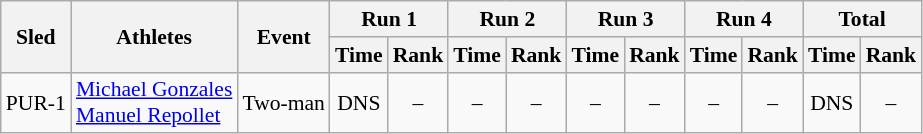<table class="wikitable" border="1" style="font-size:90%">
<tr>
<th rowspan="2">Sled</th>
<th rowspan="2">Athletes</th>
<th rowspan="2">Event</th>
<th colspan="2">Run 1</th>
<th colspan="2">Run 2</th>
<th colspan="2">Run 3</th>
<th colspan="2">Run 4</th>
<th colspan="2">Total</th>
</tr>
<tr>
<th>Time</th>
<th>Rank</th>
<th>Time</th>
<th>Rank</th>
<th>Time</th>
<th>Rank</th>
<th>Time</th>
<th>Rank</th>
<th>Time</th>
<th>Rank</th>
</tr>
<tr>
<td align="center">PUR-1</td>
<td><a href='#'>Michael Gonzales</a><br><a href='#'>Manuel Repollet</a></td>
<td>Two-man</td>
<td align="center">DNS</td>
<td align="center">–</td>
<td align="center">–</td>
<td align="center">–</td>
<td align="center">–</td>
<td align="center">–</td>
<td align="center">–</td>
<td align="center">–</td>
<td align="center">DNS</td>
<td align="center">–</td>
</tr>
</table>
